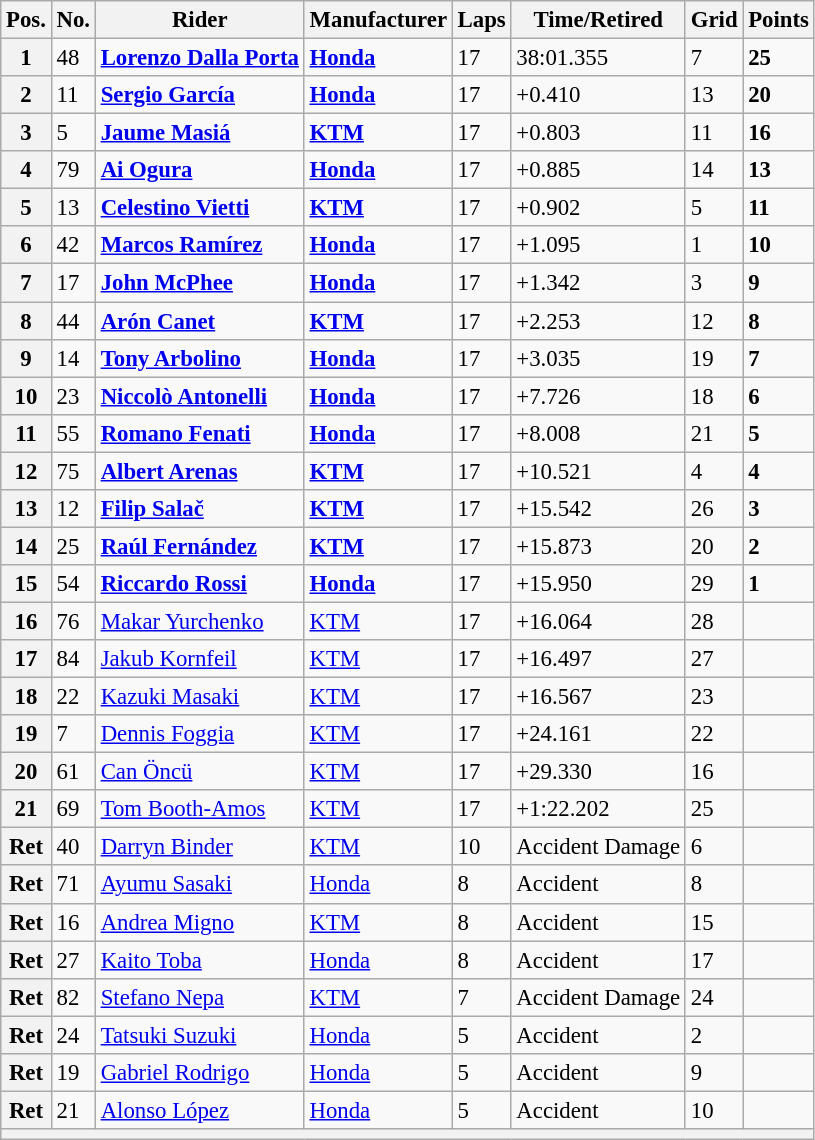<table class="wikitable" style="font-size: 95%;">
<tr>
<th>Pos.</th>
<th>No.</th>
<th>Rider</th>
<th>Manufacturer</th>
<th>Laps</th>
<th>Time/Retired</th>
<th>Grid</th>
<th>Points</th>
</tr>
<tr>
<th>1</th>
<td>48</td>
<td> <strong><a href='#'>Lorenzo Dalla Porta</a></strong></td>
<td><strong><a href='#'>Honda</a></strong></td>
<td>17</td>
<td>38:01.355</td>
<td>7</td>
<td><strong>25</strong></td>
</tr>
<tr>
<th>2</th>
<td>11</td>
<td> <strong><a href='#'>Sergio García</a></strong></td>
<td><strong><a href='#'>Honda</a></strong></td>
<td>17</td>
<td>+0.410</td>
<td>13</td>
<td><strong>20</strong></td>
</tr>
<tr>
<th>3</th>
<td>5</td>
<td> <strong><a href='#'>Jaume Masiá</a></strong></td>
<td><strong><a href='#'>KTM</a></strong></td>
<td>17</td>
<td>+0.803</td>
<td>11</td>
<td><strong>16</strong></td>
</tr>
<tr>
<th>4</th>
<td>79</td>
<td> <strong><a href='#'>Ai Ogura</a></strong></td>
<td><strong><a href='#'>Honda</a></strong></td>
<td>17</td>
<td>+0.885</td>
<td>14</td>
<td><strong>13</strong></td>
</tr>
<tr>
<th>5</th>
<td>13</td>
<td> <strong><a href='#'>Celestino Vietti</a></strong></td>
<td><strong><a href='#'>KTM</a></strong></td>
<td>17</td>
<td>+0.902</td>
<td>5</td>
<td><strong>11</strong></td>
</tr>
<tr>
<th>6</th>
<td>42</td>
<td> <strong><a href='#'>Marcos Ramírez</a></strong></td>
<td><strong><a href='#'>Honda</a></strong></td>
<td>17</td>
<td>+1.095</td>
<td>1</td>
<td><strong>10</strong></td>
</tr>
<tr>
<th>7</th>
<td>17</td>
<td> <strong><a href='#'>John McPhee</a></strong></td>
<td><strong><a href='#'>Honda</a></strong></td>
<td>17</td>
<td>+1.342</td>
<td>3</td>
<td><strong>9</strong></td>
</tr>
<tr>
<th>8</th>
<td>44</td>
<td> <strong><a href='#'>Arón Canet</a></strong></td>
<td><strong><a href='#'>KTM</a></strong></td>
<td>17</td>
<td>+2.253</td>
<td>12</td>
<td><strong>8</strong></td>
</tr>
<tr>
<th>9</th>
<td>14</td>
<td> <strong><a href='#'>Tony Arbolino</a></strong></td>
<td><strong><a href='#'>Honda</a></strong></td>
<td>17</td>
<td>+3.035</td>
<td>19</td>
<td><strong>7</strong></td>
</tr>
<tr>
<th>10</th>
<td>23</td>
<td> <strong><a href='#'>Niccolò Antonelli</a></strong></td>
<td><strong><a href='#'>Honda</a></strong></td>
<td>17</td>
<td>+7.726</td>
<td>18</td>
<td><strong>6</strong></td>
</tr>
<tr>
<th>11</th>
<td>55</td>
<td> <strong><a href='#'>Romano Fenati</a></strong></td>
<td><strong><a href='#'>Honda</a></strong></td>
<td>17</td>
<td>+8.008</td>
<td>21</td>
<td><strong>5</strong></td>
</tr>
<tr>
<th>12</th>
<td>75</td>
<td> <strong><a href='#'>Albert Arenas</a></strong></td>
<td><strong><a href='#'>KTM</a></strong></td>
<td>17</td>
<td>+10.521</td>
<td>4</td>
<td><strong>4</strong></td>
</tr>
<tr>
<th>13</th>
<td>12</td>
<td> <strong><a href='#'>Filip Salač</a></strong></td>
<td><strong><a href='#'>KTM</a></strong></td>
<td>17</td>
<td>+15.542</td>
<td>26</td>
<td><strong>3</strong></td>
</tr>
<tr>
<th>14</th>
<td>25</td>
<td> <strong><a href='#'>Raúl Fernández</a></strong></td>
<td><strong><a href='#'>KTM</a></strong></td>
<td>17</td>
<td>+15.873</td>
<td>20</td>
<td><strong>2</strong></td>
</tr>
<tr>
<th>15</th>
<td>54</td>
<td> <strong><a href='#'>Riccardo Rossi</a></strong></td>
<td><strong><a href='#'>Honda</a></strong></td>
<td>17</td>
<td>+15.950</td>
<td>29</td>
<td><strong>1</strong></td>
</tr>
<tr>
<th>16</th>
<td>76</td>
<td> <a href='#'>Makar Yurchenko</a></td>
<td><a href='#'>KTM</a></td>
<td>17</td>
<td>+16.064</td>
<td>28</td>
<td></td>
</tr>
<tr>
<th>17</th>
<td>84</td>
<td> <a href='#'>Jakub Kornfeil</a></td>
<td><a href='#'>KTM</a></td>
<td>17</td>
<td>+16.497</td>
<td>27</td>
<td></td>
</tr>
<tr>
<th>18</th>
<td>22</td>
<td> <a href='#'>Kazuki Masaki</a></td>
<td><a href='#'>KTM</a></td>
<td>17</td>
<td>+16.567</td>
<td>23</td>
<td></td>
</tr>
<tr>
<th>19</th>
<td>7</td>
<td> <a href='#'>Dennis Foggia</a></td>
<td><a href='#'>KTM</a></td>
<td>17</td>
<td>+24.161</td>
<td>22</td>
<td></td>
</tr>
<tr>
<th>20</th>
<td>61</td>
<td> <a href='#'>Can Öncü</a></td>
<td><a href='#'>KTM</a></td>
<td>17</td>
<td>+29.330</td>
<td>16</td>
<td></td>
</tr>
<tr>
<th>21</th>
<td>69</td>
<td> <a href='#'>Tom Booth-Amos</a></td>
<td><a href='#'>KTM</a></td>
<td>17</td>
<td>+1:22.202</td>
<td>25</td>
<td></td>
</tr>
<tr>
<th>Ret</th>
<td>40</td>
<td> <a href='#'>Darryn Binder</a></td>
<td><a href='#'>KTM</a></td>
<td>10</td>
<td>Accident Damage</td>
<td>6</td>
<td></td>
</tr>
<tr>
<th>Ret</th>
<td>71</td>
<td> <a href='#'>Ayumu Sasaki</a></td>
<td><a href='#'>Honda</a></td>
<td>8</td>
<td>Accident</td>
<td>8</td>
<td></td>
</tr>
<tr>
<th>Ret</th>
<td>16</td>
<td> <a href='#'>Andrea Migno</a></td>
<td><a href='#'>KTM</a></td>
<td>8</td>
<td>Accident</td>
<td>15</td>
<td></td>
</tr>
<tr>
<th>Ret</th>
<td>27</td>
<td> <a href='#'>Kaito Toba</a></td>
<td><a href='#'>Honda</a></td>
<td>8</td>
<td>Accident</td>
<td>17</td>
<td></td>
</tr>
<tr>
<th>Ret</th>
<td>82</td>
<td> <a href='#'>Stefano Nepa</a></td>
<td><a href='#'>KTM</a></td>
<td>7</td>
<td>Accident Damage</td>
<td>24</td>
<td></td>
</tr>
<tr>
<th>Ret</th>
<td>24</td>
<td> <a href='#'>Tatsuki Suzuki</a></td>
<td><a href='#'>Honda</a></td>
<td>5</td>
<td>Accident</td>
<td>2</td>
<td></td>
</tr>
<tr>
<th>Ret</th>
<td>19</td>
<td> <a href='#'>Gabriel Rodrigo</a></td>
<td><a href='#'>Honda</a></td>
<td>5</td>
<td>Accident</td>
<td>9</td>
<td></td>
</tr>
<tr>
<th>Ret</th>
<td>21</td>
<td> <a href='#'>Alonso López</a></td>
<td><a href='#'>Honda</a></td>
<td>5</td>
<td>Accident</td>
<td>10</td>
<td></td>
</tr>
<tr>
<th colspan=8></th>
</tr>
</table>
